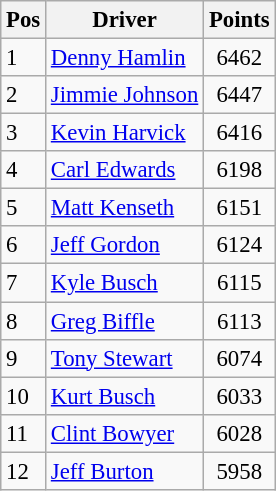<table class="sortable wikitable " style="font-size: 95%;">
<tr>
<th>Pos</th>
<th>Driver</th>
<th>Points</th>
</tr>
<tr>
<td>1</td>
<td><a href='#'>Denny Hamlin</a></td>
<td style="text-align:center;">6462</td>
</tr>
<tr>
<td>2</td>
<td><a href='#'>Jimmie Johnson</a></td>
<td style="text-align:center;">6447</td>
</tr>
<tr>
<td>3</td>
<td><a href='#'>Kevin Harvick</a></td>
<td style="text-align:center;">6416</td>
</tr>
<tr>
<td>4</td>
<td><a href='#'>Carl Edwards</a></td>
<td style="text-align:center;">6198</td>
</tr>
<tr>
<td>5</td>
<td><a href='#'>Matt Kenseth</a></td>
<td style="text-align:center;">6151</td>
</tr>
<tr>
<td>6</td>
<td><a href='#'>Jeff Gordon</a></td>
<td style="text-align:center;">6124</td>
</tr>
<tr>
<td>7</td>
<td><a href='#'>Kyle Busch</a></td>
<td style="text-align:center;">6115</td>
</tr>
<tr>
<td>8</td>
<td><a href='#'>Greg Biffle</a></td>
<td style="text-align:center;">6113</td>
</tr>
<tr>
<td>9</td>
<td><a href='#'>Tony Stewart</a></td>
<td style="text-align:center;">6074</td>
</tr>
<tr>
<td>10</td>
<td><a href='#'>Kurt Busch</a></td>
<td style="text-align:center;">6033</td>
</tr>
<tr>
<td>11</td>
<td><a href='#'>Clint Bowyer</a></td>
<td style="text-align:center;">6028</td>
</tr>
<tr>
<td>12</td>
<td><a href='#'>Jeff Burton</a></td>
<td style="text-align:center;">5958</td>
</tr>
</table>
